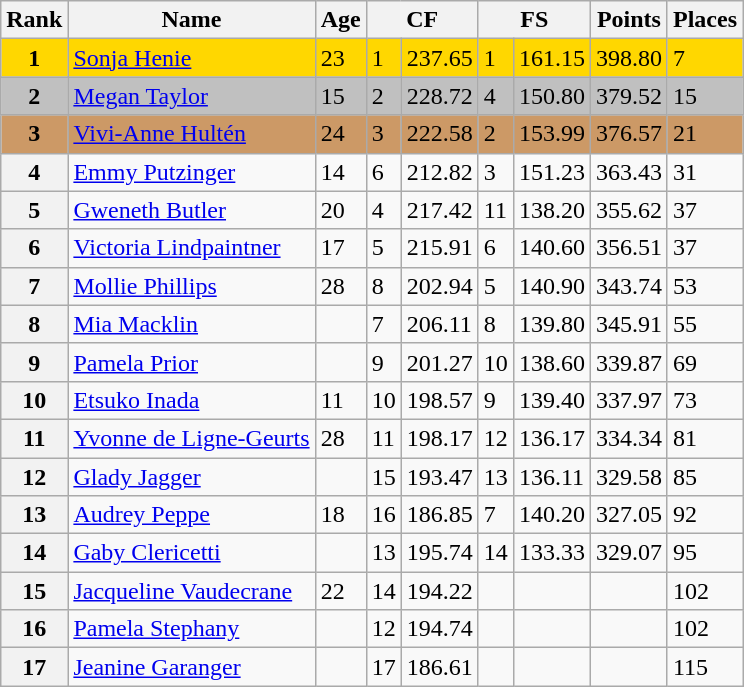<table class="wikitable">
<tr>
<th>Rank</th>
<th>Name</th>
<th>Age</th>
<th colspan=2>CF</th>
<th colspan=2>FS</th>
<th>Points</th>
<th>Places</th>
</tr>
<tr bgcolor=gold>
<td align=center><strong>1</strong></td>
<td> <a href='#'>Sonja Henie</a></td>
<td>23</td>
<td>1</td>
<td>237.65</td>
<td>1</td>
<td>161.15</td>
<td>398.80</td>
<td>7</td>
</tr>
<tr bgcolor=silver>
<td align=center><strong>2</strong></td>
<td> <a href='#'>Megan Taylor</a></td>
<td>15</td>
<td>2</td>
<td>228.72</td>
<td>4</td>
<td>150.80</td>
<td>379.52</td>
<td>15</td>
</tr>
<tr bgcolor=cc9966>
<td align=center><strong>3</strong></td>
<td> <a href='#'>Vivi-Anne Hultén</a></td>
<td>24</td>
<td>3</td>
<td>222.58</td>
<td>2</td>
<td>153.99</td>
<td>376.57</td>
<td>21</td>
</tr>
<tr>
<th>4</th>
<td> <a href='#'>Emmy Putzinger</a></td>
<td>14</td>
<td>6</td>
<td>212.82</td>
<td>3</td>
<td>151.23</td>
<td>363.43</td>
<td>31</td>
</tr>
<tr>
<th>5</th>
<td> <a href='#'>Gweneth Butler</a></td>
<td>20</td>
<td>4</td>
<td>217.42</td>
<td>11</td>
<td>138.20</td>
<td>355.62</td>
<td>37</td>
</tr>
<tr>
<th>6</th>
<td> <a href='#'>Victoria Lindpaintner</a></td>
<td>17</td>
<td>5</td>
<td>215.91</td>
<td>6</td>
<td>140.60</td>
<td>356.51</td>
<td>37</td>
</tr>
<tr>
<th>7</th>
<td> <a href='#'>Mollie Phillips</a></td>
<td>28</td>
<td>8</td>
<td>202.94</td>
<td>5</td>
<td>140.90</td>
<td>343.74</td>
<td>53</td>
</tr>
<tr>
<th>8</th>
<td> <a href='#'>Mia Macklin</a></td>
<td></td>
<td>7</td>
<td>206.11</td>
<td>8</td>
<td>139.80</td>
<td>345.91</td>
<td>55</td>
</tr>
<tr>
<th>9</th>
<td> <a href='#'>Pamela Prior</a></td>
<td></td>
<td>9</td>
<td>201.27</td>
<td>10</td>
<td>138.60</td>
<td>339.87</td>
<td>69</td>
</tr>
<tr>
<th>10</th>
<td> <a href='#'>Etsuko Inada</a></td>
<td>11</td>
<td>10</td>
<td>198.57</td>
<td>9</td>
<td>139.40</td>
<td>337.97</td>
<td>73</td>
</tr>
<tr>
<th>11</th>
<td> <a href='#'>Yvonne de Ligne-Geurts</a></td>
<td>28</td>
<td>11</td>
<td>198.17</td>
<td>12</td>
<td>136.17</td>
<td>334.34</td>
<td>81</td>
</tr>
<tr>
<th>12</th>
<td> <a href='#'>Glady Jagger</a></td>
<td></td>
<td>15</td>
<td>193.47</td>
<td>13</td>
<td>136.11</td>
<td>329.58</td>
<td>85</td>
</tr>
<tr>
<th>13</th>
<td> <a href='#'>Audrey Peppe</a></td>
<td>18</td>
<td>16</td>
<td>186.85</td>
<td>7</td>
<td>140.20</td>
<td>327.05</td>
<td>92</td>
</tr>
<tr>
<th>14</th>
<td> <a href='#'>Gaby Clericetti</a></td>
<td></td>
<td>13</td>
<td>195.74</td>
<td>14</td>
<td>133.33</td>
<td>329.07</td>
<td>95</td>
</tr>
<tr>
<th>15</th>
<td> <a href='#'>Jacqueline Vaudecrane</a></td>
<td>22</td>
<td>14</td>
<td>194.22</td>
<td></td>
<td></td>
<td></td>
<td>102</td>
</tr>
<tr>
<th>16</th>
<td> <a href='#'>Pamela Stephany</a></td>
<td></td>
<td>12</td>
<td>194.74</td>
<td></td>
<td></td>
<td></td>
<td>102</td>
</tr>
<tr>
<th>17</th>
<td> <a href='#'>Jeanine Garanger</a></td>
<td></td>
<td>17</td>
<td>186.61</td>
<td></td>
<td></td>
<td></td>
<td>115</td>
</tr>
</table>
